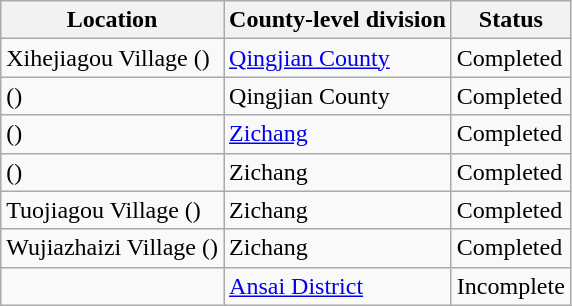<table class="wikitable">
<tr>
<th>Location</th>
<th>County-level division</th>
<th>Status</th>
</tr>
<tr>
<td>Xihejiagou Village ()</td>
<td><a href='#'>Qingjian County</a></td>
<td>Completed</td>
</tr>
<tr>
<td> ()</td>
<td>Qingjian County</td>
<td>Completed</td>
</tr>
<tr>
<td> ()</td>
<td><a href='#'>Zichang</a></td>
<td>Completed</td>
</tr>
<tr>
<td> ()</td>
<td>Zichang</td>
<td>Completed</td>
</tr>
<tr>
<td>Tuojiagou Village ()</td>
<td>Zichang</td>
<td>Completed</td>
</tr>
<tr>
<td>Wujiazhaizi Village ()</td>
<td>Zichang</td>
<td>Completed</td>
</tr>
<tr>
<td></td>
<td><a href='#'>Ansai District</a></td>
<td>Incomplete</td>
</tr>
</table>
